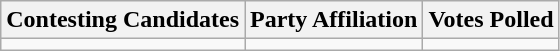<table class="wikitable sortable">
<tr>
<th>Contesting Candidates</th>
<th>Party Affiliation</th>
<th>Votes Polled</th>
</tr>
<tr>
<td></td>
<td></td>
<td></td>
</tr>
</table>
